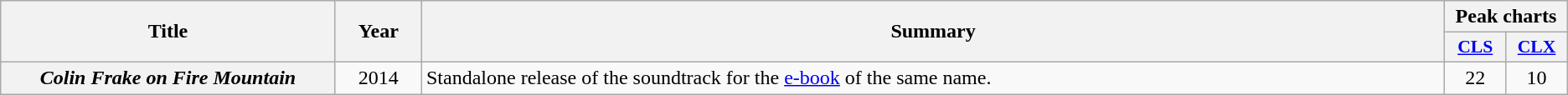<table class="wikitable plainrowheaders" style="text-align:center;">
<tr>
<th rowspan="2" scope="col" style="width:17.2em;">Title</th>
<th rowspan="2" style="width:4em;">Year</th>
<th rowspan="2" scope="col" style="width:54.3em;">Summary</th>
<th colspan="2">Peak charts</th>
</tr>
<tr>
<th scope="col" style="width:3em;font-size:90%;"><a href='#'>CLS</a></th>
<th scope="col" style="width:3em;font-size:90%;"><a href='#'>CLX</a></th>
</tr>
<tr>
<th scope="row"><em>Colin Frake on Fire Mountain</em></th>
<td>2014</td>
<td style="text-align:left;">Standalone release of the soundtrack for the <a href='#'>e-book</a> of the same name.</td>
<td>22</td>
<td>10</td>
</tr>
</table>
